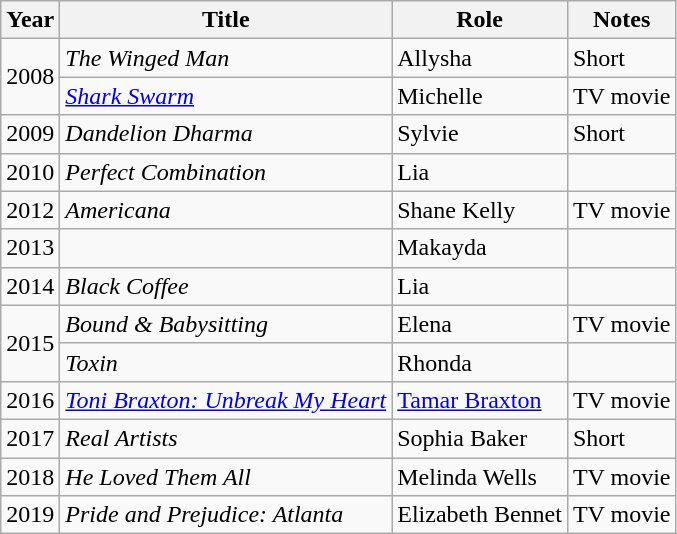<table class="wikitable sortable">
<tr>
<th>Year</th>
<th>Title</th>
<th>Role</th>
<th>Notes</th>
</tr>
<tr>
<td rowspan="2">2008</td>
<td><em>The Winged Man</em></td>
<td>Allysha</td>
<td>Short</td>
</tr>
<tr>
<td><em><a href='#'>Shark Swarm</a></em></td>
<td>Michelle</td>
<td>TV movie</td>
</tr>
<tr>
<td>2009</td>
<td><em>Dandelion Dharma</em></td>
<td>Sylvie</td>
<td>Short</td>
</tr>
<tr>
<td>2010</td>
<td><em>Perfect Combination</em></td>
<td>Lia</td>
<td></td>
</tr>
<tr>
<td>2012</td>
<td><em>Americana</em></td>
<td>Shane Kelly</td>
<td>TV movie</td>
</tr>
<tr>
<td>2013</td>
<td><em></em></td>
<td>Makayda</td>
<td></td>
</tr>
<tr>
<td>2014</td>
<td><em>Black Coffee</em></td>
<td>Lia</td>
<td></td>
</tr>
<tr>
<td rowspan="2">2015</td>
<td><em>Bound & Babysitting</em></td>
<td>Elena</td>
<td>TV movie</td>
</tr>
<tr>
<td><em>Toxin</em></td>
<td>Rhonda</td>
<td></td>
</tr>
<tr>
<td>2016</td>
<td><em><a href='#'>Toni Braxton: Unbreak My Heart</a></em></td>
<td><a href='#'>Tamar Braxton</a></td>
<td>TV movie</td>
</tr>
<tr>
<td>2017</td>
<td><em>Real Artists</em></td>
<td>Sophia Baker</td>
<td>Short</td>
</tr>
<tr>
<td>2018</td>
<td><em>He Loved Them All</em></td>
<td>Melinda Wells</td>
<td>TV movie</td>
</tr>
<tr>
<td>2019</td>
<td><em>Pride and Prejudice: Atlanta</em></td>
<td>Elizabeth Bennet</td>
<td>TV movie</td>
</tr>
</table>
